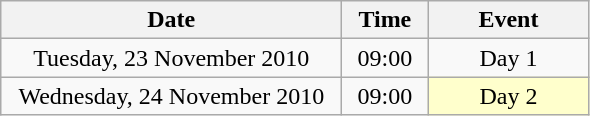<table class = "wikitable" style="text-align:center;">
<tr>
<th width=220>Date</th>
<th width=50>Time</th>
<th width=100>Event</th>
</tr>
<tr>
<td>Tuesday, 23 November 2010</td>
<td>09:00</td>
<td>Day 1</td>
</tr>
<tr>
<td>Wednesday, 24 November 2010</td>
<td>09:00</td>
<td bgcolor=ffffcc>Day 2</td>
</tr>
</table>
